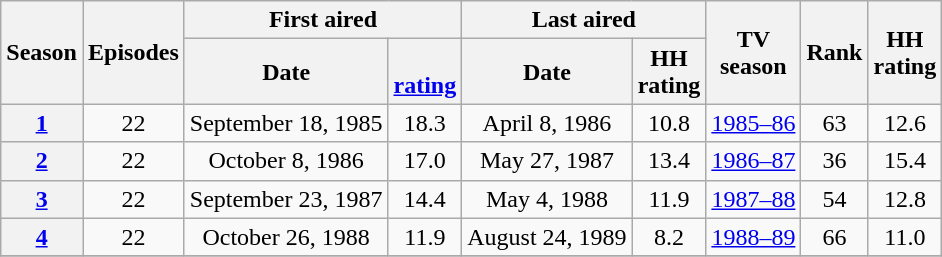<table class="wikitable sortable plainrowheaders" style="text-align:center;">
<tr>
<th scope="col" rowspan="2">Season</th>
<th scope="col" rowspan="2">Episodes</th>
<th scope="col" colspan="2">First aired</th>
<th scope="col" colspan="2">Last aired</th>
<th scope="col" rowspan="2">TV<br>season</th>
<th scope="col" rowspan="2">Rank</th>
<th scope="col" rowspan="2"> HH<br>rating</th>
</tr>
<tr>
<th scope="col">Date</th>
<th scope="col"><br><a href='#'>rating</a></th>
<th scope="col">Date</th>
<th scope="col">HH<br>rating</th>
</tr>
<tr>
<th scope="row" style="text-align:center;"><a href='#'>1</a></th>
<td>22</td>
<td>September 18, 1985</td>
<td>18.3</td>
<td>April 8, 1986</td>
<td>10.8</td>
<td><a href='#'>1985–86</a></td>
<td>63</td>
<td>12.6</td>
</tr>
<tr>
<th scope="row" style="text-align:center;"><a href='#'>2</a></th>
<td>22</td>
<td>October 8, 1986</td>
<td>17.0</td>
<td>May 27, 1987</td>
<td>13.4</td>
<td><a href='#'>1986–87</a></td>
<td>36</td>
<td>15.4</td>
</tr>
<tr>
<th scope="row" style="text-align:center;"><a href='#'>3</a></th>
<td>22</td>
<td>September 23, 1987</td>
<td>14.4</td>
<td>May 4, 1988</td>
<td>11.9</td>
<td><a href='#'>1987–88</a></td>
<td>54</td>
<td>12.8</td>
</tr>
<tr>
<th scope="row" style="text-align:center;"><a href='#'>4</a></th>
<td>22</td>
<td>October 26, 1988</td>
<td>11.9</td>
<td>August 24, 1989</td>
<td>8.2</td>
<td><a href='#'>1988–89</a></td>
<td>66</td>
<td>11.0</td>
</tr>
<tr>
</tr>
</table>
